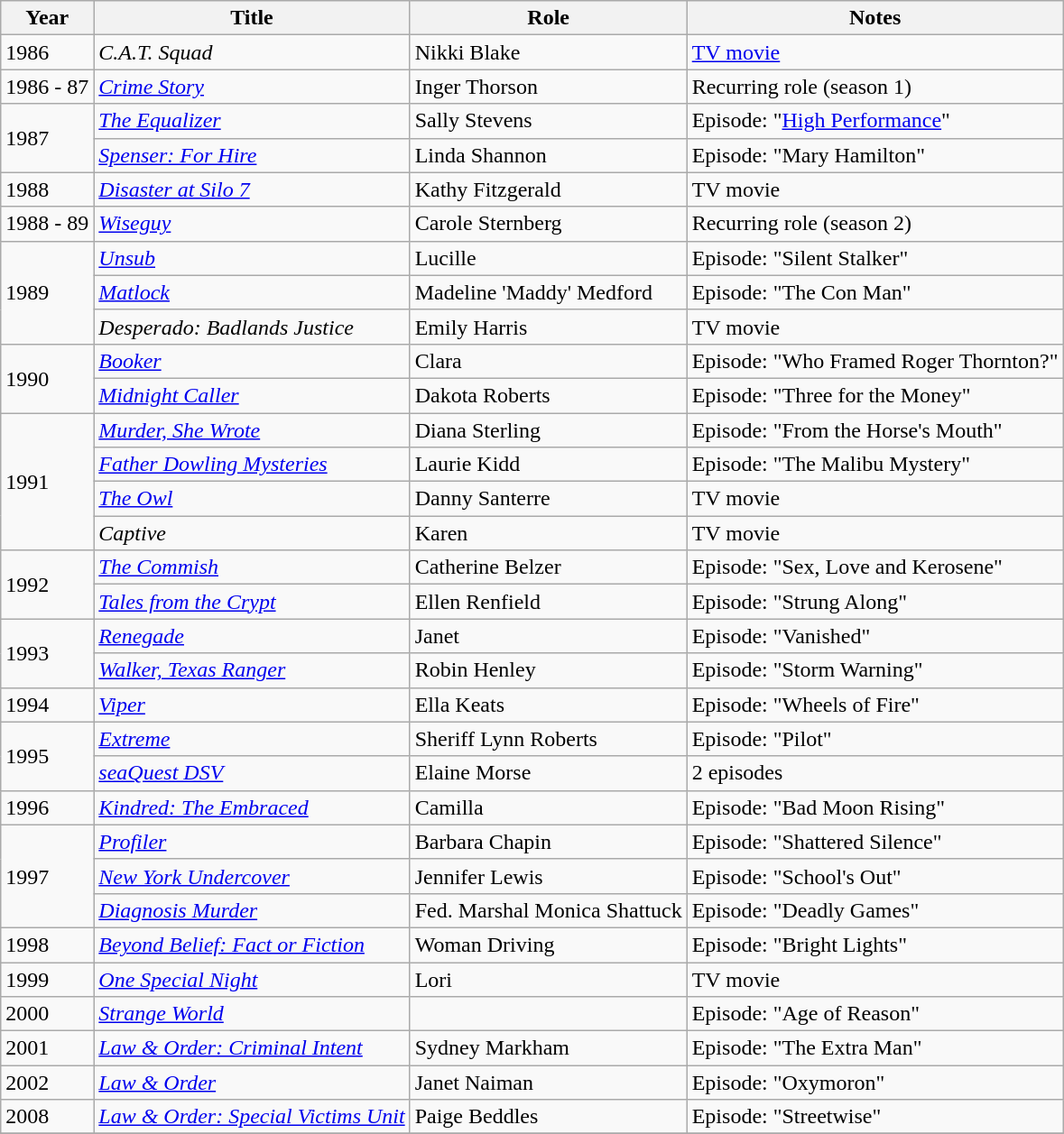<table class="wikitable sortable">
<tr>
<th>Year</th>
<th>Title</th>
<th>Role</th>
<th class="unsortable">Notes</th>
</tr>
<tr>
<td>1986</td>
<td><em>C.A.T. Squad</em></td>
<td>Nikki Blake</td>
<td><a href='#'>TV movie</a></td>
</tr>
<tr>
<td>1986 - 87</td>
<td><em><a href='#'>Crime Story</a></em></td>
<td>Inger Thorson</td>
<td>Recurring role (season 1)</td>
</tr>
<tr>
<td rowspan="2">1987</td>
<td><em><a href='#'>The Equalizer</a></em></td>
<td>Sally Stevens</td>
<td>Episode: "<a href='#'>High Performance</a>"</td>
</tr>
<tr>
<td><em><a href='#'>Spenser: For Hire</a></em></td>
<td>Linda Shannon</td>
<td>Episode: "Mary Hamilton"</td>
</tr>
<tr>
<td>1988</td>
<td><em><a href='#'>Disaster at Silo 7</a></em></td>
<td>Kathy Fitzgerald</td>
<td>TV movie</td>
</tr>
<tr>
<td>1988 - 89</td>
<td><em><a href='#'>Wiseguy</a></em></td>
<td>Carole Sternberg</td>
<td>Recurring role (season 2)</td>
</tr>
<tr>
<td rowspan="3">1989</td>
<td><em><a href='#'>Unsub</a></em></td>
<td>Lucille</td>
<td>Episode: "Silent Stalker"</td>
</tr>
<tr>
<td><em><a href='#'>Matlock</a></em></td>
<td>Madeline 'Maddy' Medford</td>
<td>Episode: "The Con Man"</td>
</tr>
<tr>
<td><em>Desperado: Badlands Justice</em></td>
<td>Emily Harris</td>
<td>TV movie</td>
</tr>
<tr>
<td rowspan="2">1990</td>
<td><em><a href='#'>Booker</a></em></td>
<td>Clara</td>
<td>Episode: "Who Framed Roger Thornton?"</td>
</tr>
<tr>
<td><em><a href='#'>Midnight Caller</a></em></td>
<td>Dakota Roberts</td>
<td>Episode: "Three for the Money"</td>
</tr>
<tr>
<td rowspan="4">1991</td>
<td><em><a href='#'>Murder, She Wrote</a></em></td>
<td>Diana Sterling</td>
<td>Episode: "From the Horse's Mouth"</td>
</tr>
<tr>
<td><em><a href='#'>Father Dowling Mysteries</a></em></td>
<td>Laurie Kidd</td>
<td>Episode: "The Malibu Mystery"</td>
</tr>
<tr>
<td><em><a href='#'>The Owl</a></em></td>
<td>Danny Santerre</td>
<td>TV movie</td>
</tr>
<tr>
<td><em>Captive</em></td>
<td>Karen</td>
<td>TV movie</td>
</tr>
<tr>
<td rowspan="2">1992</td>
<td><em><a href='#'>The Commish</a></em></td>
<td>Catherine Belzer</td>
<td>Episode: "Sex, Love and Kerosene"</td>
</tr>
<tr>
<td><em><a href='#'>Tales from the Crypt</a></em></td>
<td>Ellen Renfield</td>
<td>Episode: "Strung Along"</td>
</tr>
<tr>
<td rowspan="2">1993</td>
<td><em><a href='#'>Renegade</a></em></td>
<td>Janet</td>
<td>Episode: "Vanished"</td>
</tr>
<tr>
<td><em><a href='#'>Walker, Texas Ranger</a></em></td>
<td>Robin Henley</td>
<td>Episode: "Storm Warning"</td>
</tr>
<tr>
<td>1994</td>
<td><em><a href='#'>Viper</a></em></td>
<td>Ella Keats</td>
<td>Episode: "Wheels of Fire"</td>
</tr>
<tr>
<td rowspan="2">1995</td>
<td><em><a href='#'>Extreme</a></em></td>
<td>Sheriff Lynn Roberts</td>
<td>Episode: "Pilot"</td>
</tr>
<tr>
<td><em><a href='#'>seaQuest DSV</a></em></td>
<td>Elaine Morse</td>
<td>2 episodes</td>
</tr>
<tr>
<td>1996</td>
<td><em><a href='#'>Kindred: The Embraced</a></em></td>
<td>Camilla</td>
<td>Episode: "Bad Moon Rising"</td>
</tr>
<tr>
<td rowspan="3">1997</td>
<td><em><a href='#'>Profiler</a></em></td>
<td>Barbara Chapin</td>
<td>Episode: "Shattered Silence"</td>
</tr>
<tr>
<td><em><a href='#'>New York Undercover</a></em></td>
<td>Jennifer Lewis</td>
<td>Episode: "School's Out"</td>
</tr>
<tr>
<td><em><a href='#'>Diagnosis Murder</a></em></td>
<td>Fed. Marshal Monica Shattuck</td>
<td>Episode: "Deadly Games"</td>
</tr>
<tr>
<td>1998</td>
<td><em><a href='#'>Beyond Belief: Fact or Fiction</a></em></td>
<td>Woman Driving</td>
<td>Episode: "Bright Lights"</td>
</tr>
<tr>
<td>1999</td>
<td><em><a href='#'>One Special Night</a></em></td>
<td>Lori</td>
<td>TV movie</td>
</tr>
<tr>
<td>2000</td>
<td><em><a href='#'>Strange World</a></em></td>
<td></td>
<td>Episode: "Age of Reason"</td>
</tr>
<tr>
<td>2001</td>
<td><em><a href='#'>Law & Order: Criminal Intent</a></em></td>
<td>Sydney Markham</td>
<td>Episode: "The Extra Man"</td>
</tr>
<tr>
<td>2002</td>
<td><em><a href='#'>Law & Order</a></em></td>
<td>Janet Naiman</td>
<td>Episode: "Oxymoron"</td>
</tr>
<tr>
<td>2008</td>
<td><em><a href='#'>Law & Order: Special Victims Unit</a></em></td>
<td>Paige Beddles</td>
<td>Episode: "Streetwise"</td>
</tr>
<tr>
</tr>
</table>
